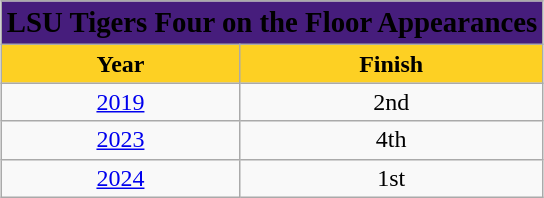<table style="margin: 1em auto 1em auto" class="wikitable">
<tr>
<td colspan=2 align=center bgcolor="#461d7c"><big><span><strong>LSU Tigers Four on the Floor Appearances</strong></span></big></td>
</tr>
<tr align="center" valign="top">
<th style="background:#fdd023; color:#000;"><strong>Year</strong></th>
<th style="background:#fdd023; color:#000;"><strong>Finish</strong></th>
</tr>
<tr align="center" valign="top">
<td><a href='#'>2019</a></td>
<td>2nd</td>
</tr>
<tr align="center" valign="top">
<td><a href='#'>2023</a></td>
<td>4th</td>
</tr>
<tr align="center" valign="top">
<td><a href='#'>2024</a></td>
<td>1st</td>
</tr>
</table>
